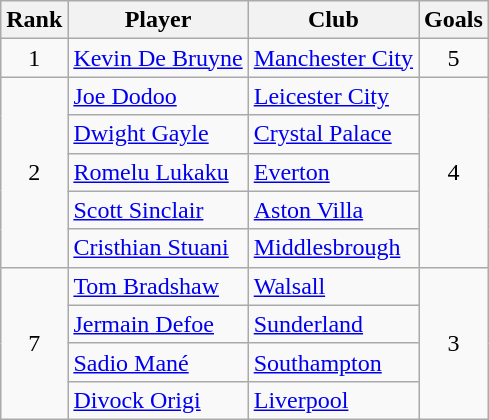<table class="wikitable sortable" style="text-align:center">
<tr>
<th>Rank</th>
<th>Player</th>
<th>Club</th>
<th>Goals</th>
</tr>
<tr>
<td>1</td>
<td align="left"> <a href='#'>Kevin De Bruyne</a></td>
<td align="left"><a href='#'>Manchester City</a></td>
<td>5</td>
</tr>
<tr>
<td rowspan="5">2</td>
<td align="left"> <a href='#'>Joe Dodoo</a></td>
<td align="left"><a href='#'>Leicester City</a></td>
<td rowspan="5">4</td>
</tr>
<tr>
<td align="left"> <a href='#'>Dwight Gayle</a></td>
<td align="left"><a href='#'>Crystal Palace</a></td>
</tr>
<tr>
<td align="left"> <a href='#'>Romelu Lukaku</a></td>
<td align="left"><a href='#'>Everton</a></td>
</tr>
<tr>
<td align="left"> <a href='#'>Scott Sinclair</a></td>
<td align="left"><a href='#'>Aston Villa</a></td>
</tr>
<tr>
<td align="left"> <a href='#'>Cristhian Stuani</a></td>
<td align="left"><a href='#'>Middlesbrough</a></td>
</tr>
<tr>
<td rowspan="4">7</td>
<td align="left"> <a href='#'>Tom Bradshaw</a></td>
<td align="left"><a href='#'>Walsall</a></td>
<td rowspan="4">3</td>
</tr>
<tr>
<td align="left"> <a href='#'>Jermain Defoe</a></td>
<td align="left"><a href='#'>Sunderland</a></td>
</tr>
<tr>
<td align="left"> <a href='#'>Sadio Mané</a></td>
<td align="left"><a href='#'>Southampton</a></td>
</tr>
<tr>
<td align="left"> <a href='#'>Divock Origi</a></td>
<td align="left"><a href='#'>Liverpool</a></td>
</tr>
</table>
